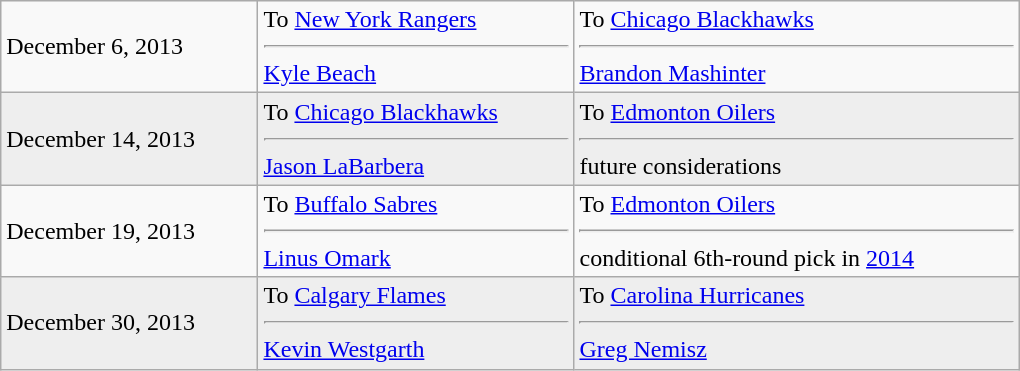<table class="wikitable" style="border:1px solid #999999; width:680px;">
<tr>
<td>December 6, 2013</td>
<td valign="top">To <a href='#'>New York Rangers</a><hr><a href='#'>Kyle Beach</a></td>
<td valign="top">To <a href='#'>Chicago Blackhawks</a><hr><a href='#'>Brandon Mashinter</a></td>
</tr>
<tr bgcolor="eeeeee">
<td>December 14, 2013</td>
<td valign="top">To <a href='#'>Chicago Blackhawks</a><hr><a href='#'>Jason LaBarbera</a></td>
<td valign="top">To <a href='#'>Edmonton Oilers</a><hr>future considerations</td>
</tr>
<tr>
<td>December 19, 2013</td>
<td valign="top">To <a href='#'>Buffalo Sabres</a><hr><a href='#'>Linus Omark</a></td>
<td valign="top">To <a href='#'>Edmonton Oilers</a><hr>conditional 6th-round pick in <a href='#'>2014</a></td>
</tr>
<tr bgcolor="eeeeee">
<td>December 30, 2013</td>
<td valign="top">To <a href='#'>Calgary Flames</a><hr><a href='#'>Kevin Westgarth</a></td>
<td valign="top">To <a href='#'>Carolina Hurricanes</a><hr><a href='#'>Greg Nemisz</a></td>
</tr>
</table>
